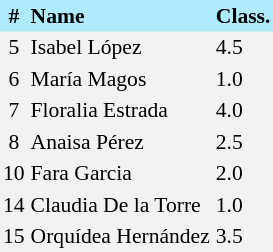<table border=0 cellpadding=2 cellspacing=0  |- bgcolor=#F2F2F2 style="text-align:center; font-size:90%;">
<tr bgcolor=#ADEBFD>
<th>#</th>
<th align=left>Name</th>
<th align=left>Class.</th>
</tr>
<tr>
<td>5</td>
<td align=left>Isabel López</td>
<td align=left>4.5</td>
</tr>
<tr>
<td>6</td>
<td align=left>María Magos</td>
<td align=left>1.0</td>
</tr>
<tr>
<td>7</td>
<td align=left>Floralia Estrada</td>
<td align=left>4.0</td>
</tr>
<tr>
<td>8</td>
<td align=left>Anaisa Pérez</td>
<td align=left>2.5</td>
</tr>
<tr>
<td>10</td>
<td align=left>Fara Garcia</td>
<td align=left>2.0</td>
</tr>
<tr>
<td>14</td>
<td align=left>Claudia De la Torre</td>
<td align=left>1.0</td>
</tr>
<tr>
<td>15</td>
<td align=left>Orquídea Hernández</td>
<td align=left>3.5</td>
</tr>
</table>
